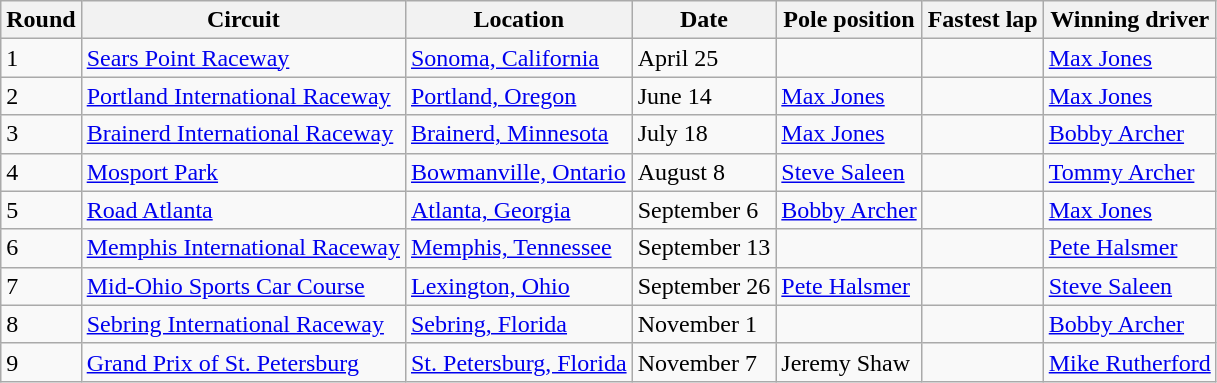<table class="wikitable">
<tr>
<th>Round</th>
<th>Circuit</th>
<th>Location</th>
<th>Date</th>
<th>Pole position</th>
<th>Fastest lap</th>
<th>Winning driver</th>
</tr>
<tr>
<td>1</td>
<td><a href='#'>Sears Point Raceway</a></td>
<td> <a href='#'>Sonoma, California</a></td>
<td>April 25</td>
<td></td>
<td></td>
<td> <a href='#'>Max Jones</a></td>
</tr>
<tr>
<td>2</td>
<td><a href='#'>Portland International Raceway</a></td>
<td> <a href='#'>Portland, Oregon</a></td>
<td>June 14</td>
<td> <a href='#'>Max Jones</a></td>
<td></td>
<td> <a href='#'>Max Jones</a></td>
</tr>
<tr>
<td>3</td>
<td><a href='#'>Brainerd International Raceway</a></td>
<td> <a href='#'>Brainerd, Minnesota</a></td>
<td>July 18</td>
<td> <a href='#'>Max Jones</a></td>
<td></td>
<td> <a href='#'>Bobby Archer</a></td>
</tr>
<tr>
<td>4</td>
<td><a href='#'>Mosport Park</a></td>
<td> <a href='#'>Bowmanville, Ontario</a></td>
<td>August 8</td>
<td> <a href='#'>Steve Saleen</a></td>
<td></td>
<td> <a href='#'>Tommy Archer</a></td>
</tr>
<tr>
<td>5</td>
<td><a href='#'>Road Atlanta</a></td>
<td> <a href='#'>Atlanta, Georgia</a></td>
<td>September 6</td>
<td> <a href='#'>Bobby Archer</a></td>
<td></td>
<td> <a href='#'>Max Jones</a></td>
</tr>
<tr>
<td>6</td>
<td><a href='#'>Memphis International Raceway</a></td>
<td> <a href='#'>Memphis, Tennessee</a></td>
<td>September 13</td>
<td></td>
<td></td>
<td> <a href='#'>Pete Halsmer</a></td>
</tr>
<tr>
<td>7</td>
<td><a href='#'>Mid-Ohio Sports Car Course</a></td>
<td> <a href='#'>Lexington, Ohio</a></td>
<td>September 26</td>
<td> <a href='#'>Pete Halsmer</a></td>
<td></td>
<td> <a href='#'>Steve Saleen</a></td>
</tr>
<tr>
<td>8</td>
<td><a href='#'>Sebring International Raceway</a></td>
<td> <a href='#'>Sebring, Florida</a></td>
<td>November 1</td>
<td></td>
<td></td>
<td> <a href='#'>Bobby Archer</a></td>
</tr>
<tr>
<td>9</td>
<td><a href='#'>Grand Prix of St. Petersburg</a></td>
<td> <a href='#'>St. Petersburg, Florida</a></td>
<td>November 7</td>
<td> Jeremy Shaw</td>
<td></td>
<td> <a href='#'>Mike Rutherford</a></td>
</tr>
</table>
